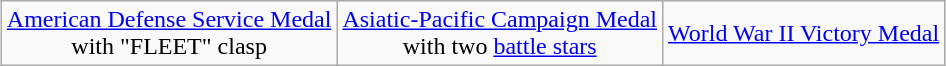<table class="wikitable" style="margin:1em auto; text-align:center;">
<tr>
<td><a href='#'>American Defense Service Medal</a> <br>with "FLEET" clasp</td>
<td><a href='#'>Asiatic-Pacific Campaign Medal</a> <br>with two <a href='#'>battle stars</a></td>
<td><a href='#'>World War II Victory Medal</a></td>
</tr>
</table>
